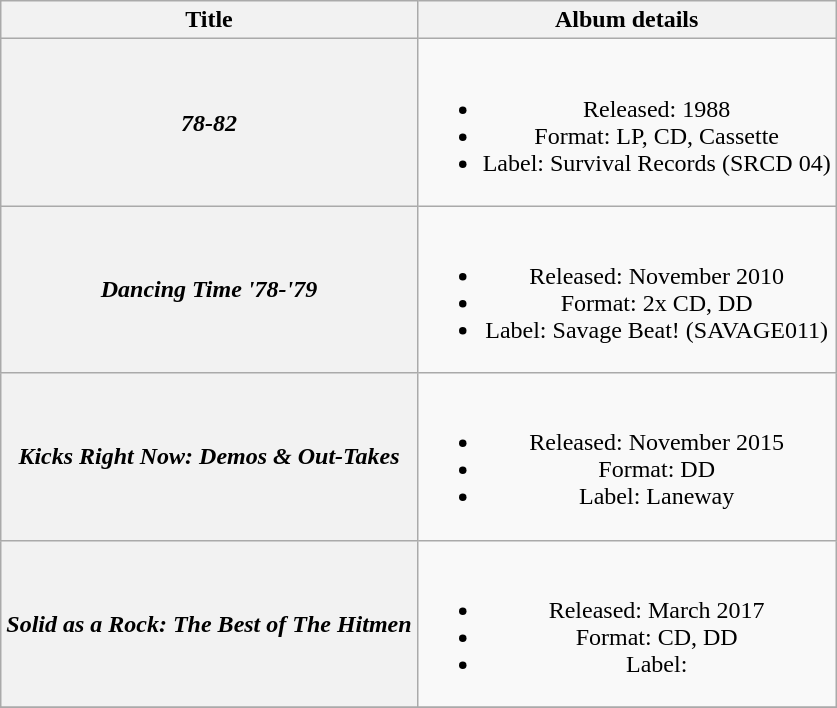<table class="wikitable plainrowheaders" style="text-align:center;" border="1">
<tr>
<th>Title</th>
<th>Album details</th>
</tr>
<tr>
<th scope="row"><em>78-82</em></th>
<td><br><ul><li>Released: 1988</li><li>Format: LP, CD, Cassette</li><li>Label: Survival Records (SRCD 04)</li></ul></td>
</tr>
<tr>
<th scope="row"><em>Dancing Time '78-'79</em></th>
<td><br><ul><li>Released: November 2010</li><li>Format: 2x CD, DD</li><li>Label: Savage Beat! (SAVAGE011)</li></ul></td>
</tr>
<tr>
<th scope="row"><em>Kicks Right Now: Demos & Out-Takes</em></th>
<td><br><ul><li>Released: November 2015</li><li>Format: DD</li><li>Label: Laneway</li></ul></td>
</tr>
<tr>
<th scope="row"><em>Solid as a Rock: The Best of The Hitmen</em></th>
<td><br><ul><li>Released: March 2017</li><li>Format: CD, DD</li><li>Label:</li></ul></td>
</tr>
<tr>
</tr>
</table>
